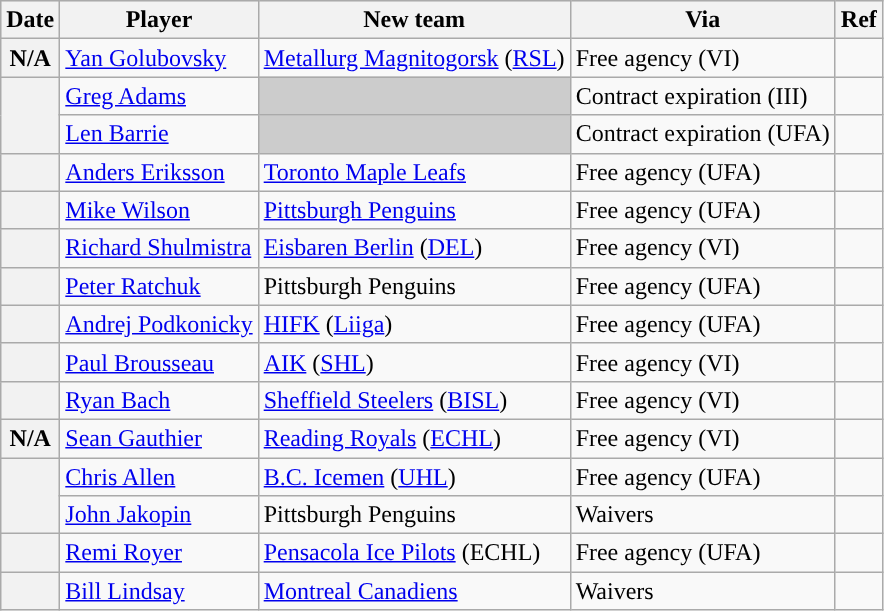<table class="wikitable plainrowheaders">
<tr style="background:#ddd; text-align:center;">
<th>Date</th>
<th>Player</th>
<th>New team</th>
<th>Via</th>
<th>Ref</th>
</tr>
<tr>
<th scope="row">N/A</th>
<td><a href='#'>Yan Golubovsky</a></td>
<td><a href='#'>Metallurg Magnitogorsk</a> (<a href='#'>RSL</a>)</td>
<td>Free agency (VI)</td>
<td></td>
</tr>
<tr>
<th scope="row" rowspan=2></th>
<td><a href='#'>Greg Adams</a></td>
<td style="background:#ccc"></td>
<td>Contract expiration (III)</td>
<td></td>
</tr>
<tr>
<td><a href='#'>Len Barrie</a></td>
<td style="background:#ccc"></td>
<td>Contract expiration (UFA)</td>
<td></td>
</tr>
<tr>
<th scope="row"></th>
<td><a href='#'>Anders Eriksson</a></td>
<td><a href='#'>Toronto Maple Leafs</a></td>
<td>Free agency (UFA)</td>
<td></td>
</tr>
<tr>
<th scope="row"></th>
<td><a href='#'>Mike Wilson</a></td>
<td><a href='#'>Pittsburgh Penguins</a></td>
<td>Free agency (UFA)</td>
<td></td>
</tr>
<tr>
<th scope="row"></th>
<td><a href='#'>Richard Shulmistra</a></td>
<td><a href='#'>Eisbaren Berlin</a> (<a href='#'>DEL</a>)</td>
<td>Free agency (VI)</td>
<td></td>
</tr>
<tr>
<th scope="row"></th>
<td><a href='#'>Peter Ratchuk</a></td>
<td>Pittsburgh Penguins</td>
<td>Free agency (UFA)</td>
<td></td>
</tr>
<tr>
<th scope="row"></th>
<td><a href='#'>Andrej Podkonicky</a></td>
<td><a href='#'>HIFK</a> (<a href='#'>Liiga</a>)</td>
<td>Free agency (UFA)</td>
<td></td>
</tr>
<tr>
<th scope="row"></th>
<td><a href='#'>Paul Brousseau</a></td>
<td><a href='#'>AIK</a> (<a href='#'>SHL</a>)</td>
<td>Free agency (VI)</td>
<td></td>
</tr>
<tr>
<th scope="row"></th>
<td><a href='#'>Ryan Bach</a></td>
<td><a href='#'>Sheffield Steelers</a> (<a href='#'>BISL</a>)</td>
<td>Free agency (VI)</td>
<td></td>
</tr>
<tr>
<th scope="row">N/A</th>
<td><a href='#'>Sean Gauthier</a></td>
<td><a href='#'>Reading Royals</a> (<a href='#'>ECHL</a>)</td>
<td>Free agency (VI)</td>
<td></td>
</tr>
<tr>
<th scope="row" rowspan=2></th>
<td><a href='#'>Chris Allen</a></td>
<td><a href='#'>B.C. Icemen</a> (<a href='#'>UHL</a>)</td>
<td>Free agency (UFA)</td>
<td></td>
</tr>
<tr>
<td><a href='#'>John Jakopin</a></td>
<td>Pittsburgh Penguins</td>
<td>Waivers</td>
<td></td>
</tr>
<tr>
<th scope="row"></th>
<td><a href='#'>Remi Royer</a></td>
<td><a href='#'>Pensacola Ice Pilots</a> (ECHL)</td>
<td>Free agency (UFA)</td>
<td></td>
</tr>
<tr>
<th scope="row"></th>
<td><a href='#'>Bill Lindsay</a></td>
<td><a href='#'>Montreal Canadiens</a></td>
<td>Waivers</td>
<td></td>
</tr>
</table>
